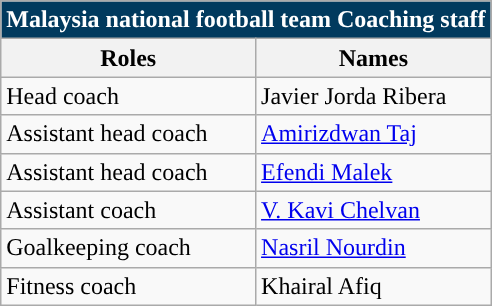<table class="wikitable"  style="text-align: left;">
<tr>
<th colspan=5 style="background: #013A5E; color: #FFFFFF;">Malaysia national football team Coaching staff</th>
</tr>
<tr>
<th>Roles</th>
<th>Names</th>
</tr>
<tr>
<td>Head coach</td>
<td> Javier Jorda Ribera</td>
</tr>
<tr>
<td>Assistant head coach</td>
<td> <a href='#'>Amirizdwan Taj</a></td>
</tr>
<tr>
<td>Assistant head coach</td>
<td> <a href='#'>Efendi Malek</a></td>
</tr>
<tr>
<td>Assistant coach</td>
<td> <a href='#'>V. Kavi Chelvan</a></td>
</tr>
<tr>
<td>Goalkeeping coach</td>
<td> <a href='#'>Nasril Nourdin</a></td>
</tr>
<tr>
<td>Fitness coach</td>
<td> Khairal Afiq</td>
</tr>
</table>
